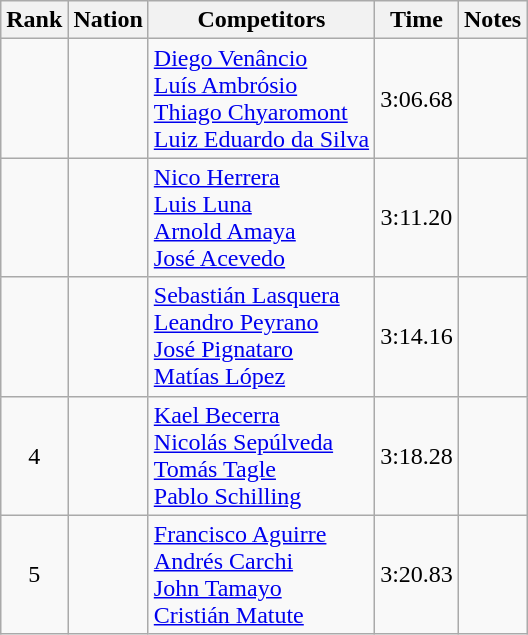<table class="wikitable sortable" style="text-align:center">
<tr>
<th>Rank</th>
<th>Nation</th>
<th>Competitors</th>
<th>Time</th>
<th>Notes</th>
</tr>
<tr>
<td align=center></td>
<td align=left></td>
<td align=left><a href='#'>Diego Venâncio</a><br><a href='#'>Luís Ambrósio</a><br><a href='#'>Thiago Chyaromont</a><br><a href='#'>Luiz Eduardo da Silva</a></td>
<td>3:06.68</td>
<td></td>
</tr>
<tr>
<td align=center></td>
<td align=left></td>
<td align=left><a href='#'>Nico Herrera</a><br><a href='#'>Luis Luna</a><br><a href='#'>Arnold Amaya</a><br><a href='#'>José Acevedo</a></td>
<td>3:11.20</td>
<td></td>
</tr>
<tr>
<td align=center></td>
<td align=left></td>
<td align=left><a href='#'>Sebastián Lasquera</a><br><a href='#'>Leandro Peyrano</a><br><a href='#'>José Pignataro</a><br><a href='#'>Matías López</a></td>
<td>3:14.16</td>
<td></td>
</tr>
<tr>
<td align=center>4</td>
<td align=left></td>
<td align=left><a href='#'>Kael Becerra</a><br><a href='#'>Nicolás Sepúlveda</a><br><a href='#'>Tomás Tagle</a><br><a href='#'>Pablo Schilling</a></td>
<td>3:18.28</td>
<td></td>
</tr>
<tr>
<td align=center>5</td>
<td align=left></td>
<td align=left><a href='#'>Francisco Aguirre</a><br><a href='#'>Andrés Carchi</a><br><a href='#'>John Tamayo</a><br><a href='#'>Cristián Matute</a></td>
<td>3:20.83</td>
<td></td>
</tr>
</table>
